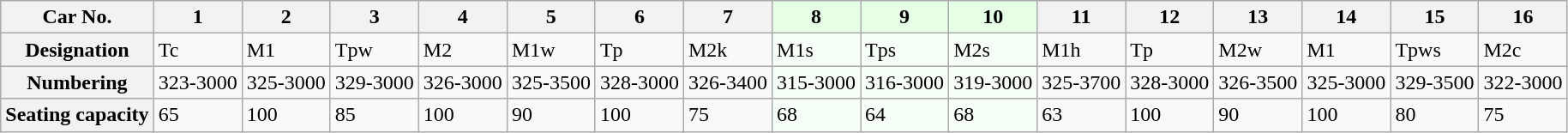<table class="wikitable">
<tr>
<th>Car No.</th>
<th>1</th>
<th>2</th>
<th>3</th>
<th>4</th>
<th>5</th>
<th>6</th>
<th>7</th>
<th style="background: #E6FFE6">8</th>
<th style="background: #E6FFE6">9</th>
<th style="background: #E6FFE6">10</th>
<th>11</th>
<th>12</th>
<th>13</th>
<th>14</th>
<th>15</th>
<th>16</th>
</tr>
<tr>
<th>Designation</th>
<td>Tc</td>
<td>M1</td>
<td>Tpw</td>
<td>M2</td>
<td>M1w</td>
<td>Tp</td>
<td>M2k</td>
<td style="background: #F5FFF5">M1s</td>
<td style="background: #F5FFF5">Tps</td>
<td style="background: #F5FFF5">M2s</td>
<td>M1h</td>
<td>Tp</td>
<td>M2w</td>
<td>M1</td>
<td>Tpws</td>
<td>M2c</td>
</tr>
<tr>
<th>Numbering</th>
<td>323-3000</td>
<td>325-3000</td>
<td>329-3000</td>
<td>326-3000</td>
<td>325-3500</td>
<td>328-3000</td>
<td>326-3400</td>
<td style="background: #F5FFF5">315-3000</td>
<td style="background: #F5FFF5">316-3000</td>
<td style="background: #F5FFF5">319-3000</td>
<td>325-3700</td>
<td>328-3000</td>
<td>326-3500</td>
<td>325-3000</td>
<td>329-3500</td>
<td>322-3000</td>
</tr>
<tr>
<th>Seating capacity</th>
<td>65</td>
<td>100</td>
<td>85</td>
<td>100</td>
<td>90</td>
<td>100</td>
<td>75</td>
<td style="background: #F5FFF5">68</td>
<td style="background: #F5FFF5">64</td>
<td style="background: #F5FFF5">68</td>
<td>63</td>
<td>100</td>
<td>90</td>
<td>100</td>
<td>80</td>
<td>75</td>
</tr>
</table>
